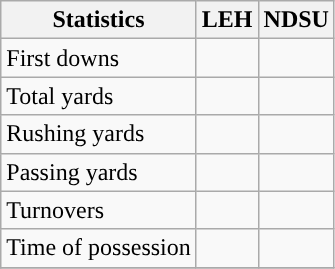<table class="wikitable" style="float: left;">
<tr>
<th>Statistics</th>
<th>LEH</th>
<th>NDSU</th>
</tr>
<tr>
<td>First downs</td>
<td></td>
<td></td>
</tr>
<tr>
<td>Total yards</td>
<td></td>
<td></td>
</tr>
<tr>
<td>Rushing yards</td>
<td></td>
<td></td>
</tr>
<tr>
<td>Passing yards</td>
<td></td>
<td></td>
</tr>
<tr>
<td>Turnovers</td>
<td></td>
<td></td>
</tr>
<tr>
<td>Time of possession</td>
<td></td>
<td></td>
</tr>
<tr>
</tr>
</table>
